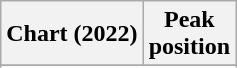<table class="wikitable sortable plainrowheaders" style="text-align:center;">
<tr>
<th>Chart (2022)</th>
<th>Peak<br>position</th>
</tr>
<tr>
</tr>
<tr>
</tr>
</table>
